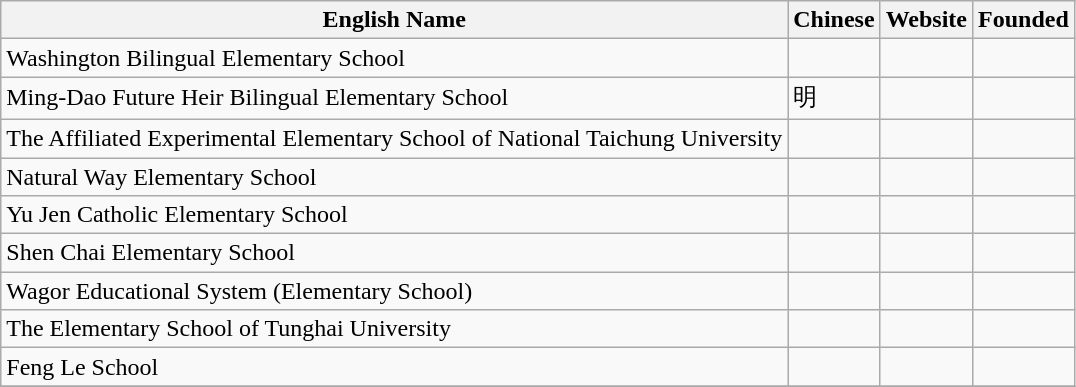<table class="wikitable">
<tr>
<th>English Name</th>
<th>Chinese</th>
<th>Website</th>
<th>Founded</th>
</tr>
<tr>
<td>Washington Bilingual Elementary School</td>
<td></td>
<td></td>
<td></td>
</tr>
<tr>
<td>Ming-Dao Future Heir Bilingual Elementary School</td>
<td>明</td>
<td></td>
<td></td>
</tr>
<tr>
<td>The Affiliated Experimental Elementary School of National Taichung University</td>
<td></td>
<td></td>
<td></td>
</tr>
<tr>
<td>Natural Way Elementary School</td>
<td></td>
<td></td>
<td></td>
</tr>
<tr>
<td>Yu Jen Catholic Elementary School</td>
<td></td>
<td></td>
<td></td>
</tr>
<tr>
<td>Shen Chai Elementary School</td>
<td></td>
<td></td>
<td></td>
</tr>
<tr>
<td>Wagor Educational System (Elementary School)</td>
<td></td>
<td></td>
<td></td>
</tr>
<tr>
<td>The Elementary School of Tunghai University</td>
<td></td>
<td></td>
<td></td>
</tr>
<tr>
<td>Feng Le School</td>
<td></td>
<td></td>
<td></td>
</tr>
<tr>
</tr>
</table>
